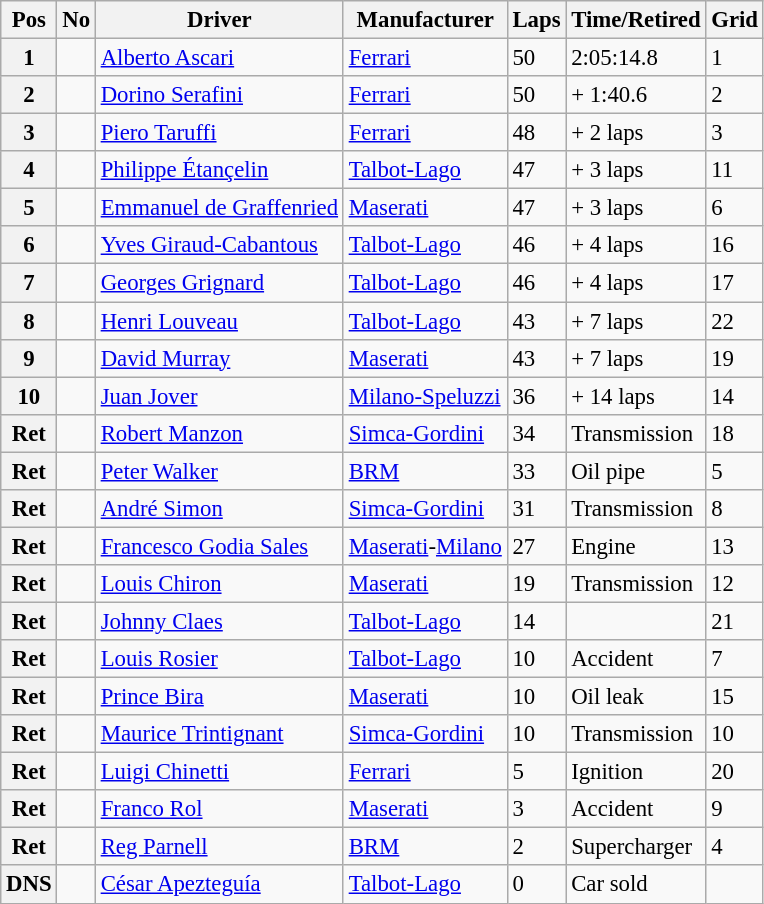<table class="wikitable" style="font-size: 95%;">
<tr>
<th>Pos</th>
<th>No</th>
<th>Driver</th>
<th>Manufacturer</th>
<th>Laps</th>
<th>Time/Retired</th>
<th>Grid</th>
</tr>
<tr>
<th>1</th>
<td></td>
<td> <a href='#'>Alberto Ascari</a></td>
<td><a href='#'>Ferrari</a></td>
<td>50</td>
<td>2:05:14.8</td>
<td>1</td>
</tr>
<tr>
<th>2</th>
<td></td>
<td> <a href='#'>Dorino Serafini</a></td>
<td><a href='#'>Ferrari</a></td>
<td>50</td>
<td>+ 1:40.6</td>
<td>2</td>
</tr>
<tr>
<th>3</th>
<td></td>
<td> <a href='#'>Piero Taruffi</a></td>
<td><a href='#'>Ferrari</a></td>
<td>48</td>
<td>+ 2 laps</td>
<td>3</td>
</tr>
<tr>
<th>4</th>
<td></td>
<td> <a href='#'>Philippe Étançelin</a></td>
<td><a href='#'>Talbot-Lago</a></td>
<td>47</td>
<td>+ 3 laps</td>
<td>11</td>
</tr>
<tr>
<th>5</th>
<td></td>
<td> <a href='#'>Emmanuel de Graffenried</a></td>
<td><a href='#'>Maserati</a></td>
<td>47</td>
<td>+ 3 laps</td>
<td>6</td>
</tr>
<tr>
<th>6</th>
<td></td>
<td> <a href='#'>Yves Giraud-Cabantous</a></td>
<td><a href='#'>Talbot-Lago</a></td>
<td>46</td>
<td>+ 4 laps</td>
<td>16</td>
</tr>
<tr>
<th>7</th>
<td></td>
<td> <a href='#'>Georges Grignard</a></td>
<td><a href='#'>Talbot-Lago</a></td>
<td>46</td>
<td>+ 4 laps</td>
<td>17</td>
</tr>
<tr>
<th>8</th>
<td></td>
<td> <a href='#'>Henri Louveau</a></td>
<td><a href='#'>Talbot-Lago</a></td>
<td>43</td>
<td>+ 7 laps</td>
<td>22</td>
</tr>
<tr>
<th>9</th>
<td></td>
<td> <a href='#'>David Murray</a></td>
<td><a href='#'>Maserati</a></td>
<td>43</td>
<td>+ 7 laps</td>
<td>19</td>
</tr>
<tr>
<th>10</th>
<td></td>
<td> <a href='#'>Juan Jover</a></td>
<td><a href='#'>Milano-Speluzzi</a></td>
<td>36</td>
<td>+ 14 laps</td>
<td>14</td>
</tr>
<tr>
<th>Ret</th>
<td></td>
<td> <a href='#'>Robert Manzon</a></td>
<td><a href='#'>Simca-Gordini</a></td>
<td>34</td>
<td>Transmission</td>
<td>18</td>
</tr>
<tr>
<th>Ret</th>
<td></td>
<td> <a href='#'>Peter Walker</a></td>
<td><a href='#'>BRM</a></td>
<td>33</td>
<td>Oil pipe</td>
<td>5</td>
</tr>
<tr>
<th>Ret</th>
<td></td>
<td> <a href='#'>André Simon</a></td>
<td><a href='#'>Simca-Gordini</a></td>
<td>31</td>
<td>Transmission</td>
<td>8</td>
</tr>
<tr>
<th>Ret</th>
<td></td>
<td> <a href='#'>Francesco Godia Sales</a></td>
<td><a href='#'>Maserati</a>-<a href='#'>Milano</a></td>
<td>27</td>
<td>Engine</td>
<td>13</td>
</tr>
<tr>
<th>Ret</th>
<td></td>
<td> <a href='#'>Louis Chiron</a></td>
<td><a href='#'>Maserati</a></td>
<td>19</td>
<td>Transmission</td>
<td>12</td>
</tr>
<tr>
<th>Ret</th>
<td></td>
<td> <a href='#'>Johnny Claes</a></td>
<td><a href='#'>Talbot-Lago</a></td>
<td>14</td>
<td></td>
<td>21</td>
</tr>
<tr>
<th>Ret</th>
<td></td>
<td> <a href='#'>Louis Rosier</a></td>
<td><a href='#'>Talbot-Lago</a></td>
<td>10</td>
<td>Accident</td>
<td>7</td>
</tr>
<tr>
<th>Ret</th>
<td></td>
<td> <a href='#'>Prince Bira</a></td>
<td><a href='#'>Maserati</a></td>
<td>10</td>
<td>Oil leak</td>
<td>15</td>
</tr>
<tr>
<th>Ret</th>
<td></td>
<td> <a href='#'>Maurice Trintignant</a></td>
<td><a href='#'>Simca-Gordini</a></td>
<td>10</td>
<td>Transmission</td>
<td>10</td>
</tr>
<tr>
<th>Ret</th>
<td></td>
<td> <a href='#'>Luigi Chinetti</a></td>
<td><a href='#'>Ferrari</a></td>
<td>5</td>
<td>Ignition</td>
<td>20</td>
</tr>
<tr>
<th>Ret</th>
<td></td>
<td> <a href='#'>Franco Rol</a></td>
<td><a href='#'>Maserati</a></td>
<td>3</td>
<td>Accident</td>
<td>9</td>
</tr>
<tr>
<th>Ret</th>
<td></td>
<td> <a href='#'>Reg Parnell</a></td>
<td><a href='#'>BRM</a></td>
<td>2</td>
<td>Supercharger</td>
<td>4</td>
</tr>
<tr>
<th>DNS</th>
<td></td>
<td> <a href='#'>César Apezteguía</a></td>
<td><a href='#'>Talbot-Lago</a></td>
<td>0</td>
<td>Car sold</td>
<td></td>
</tr>
</table>
